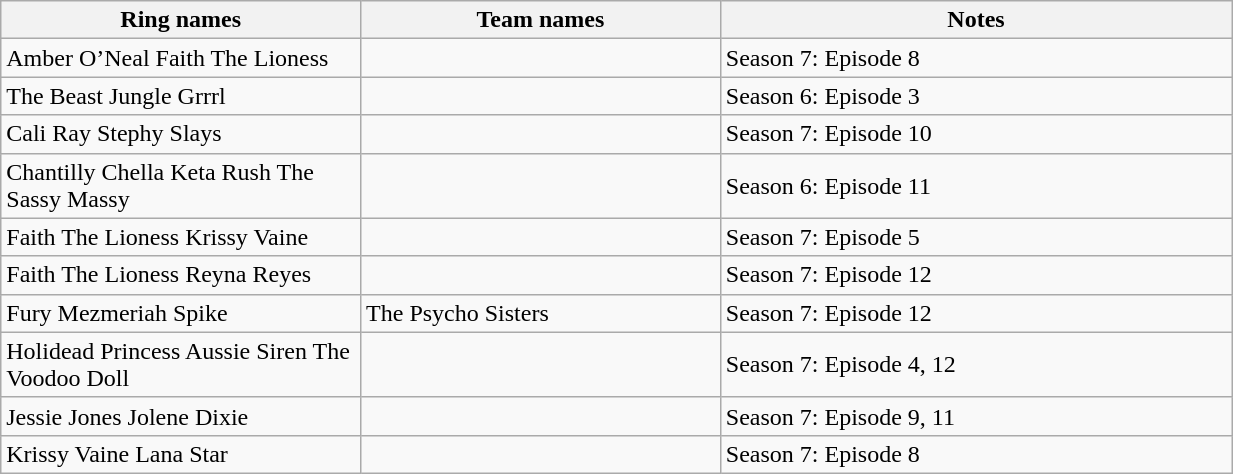<table class="wikitable sortable" style="width:65%;">
<tr>
<th width=19%>Ring names</th>
<th width=19%>Team names</th>
<th width=27%>Notes</th>
</tr>
<tr>
<td>Amber O’Neal  Faith The Lioness</td>
<td></td>
<td>Season 7: Episode 8</td>
</tr>
<tr>
<td>The Beast  Jungle Grrrl</td>
<td></td>
<td>Season 6: Episode 3</td>
</tr>
<tr>
<td>Cali Ray  Stephy Slays</td>
<td></td>
<td>Season 7: Episode 10</td>
</tr>
<tr>
<td>Chantilly Chella  Keta Rush  The Sassy Massy</td>
<td></td>
<td>Season 6: Episode 11</td>
</tr>
<tr>
<td>Faith The Lioness  Krissy Vaine</td>
<td></td>
<td>Season 7: Episode 5</td>
</tr>
<tr>
<td>Faith The Lioness  Reyna Reyes</td>
<td></td>
<td>Season 7: Episode 12</td>
</tr>
<tr>
<td>Fury  Mezmeriah  Spike</td>
<td>The Psycho Sisters</td>
<td>Season 7: Episode 12</td>
</tr>
<tr>
<td>Holidead  Princess Aussie  Siren The Voodoo Doll</td>
<td></td>
<td>Season 7: Episode 4, 12</td>
</tr>
<tr>
<td>Jessie Jones  Jolene Dixie</td>
<td></td>
<td>Season 7: Episode 9, 11</td>
</tr>
<tr>
<td>Krissy Vaine  Lana Star</td>
<td></td>
<td>Season 7: Episode 8</td>
</tr>
</table>
